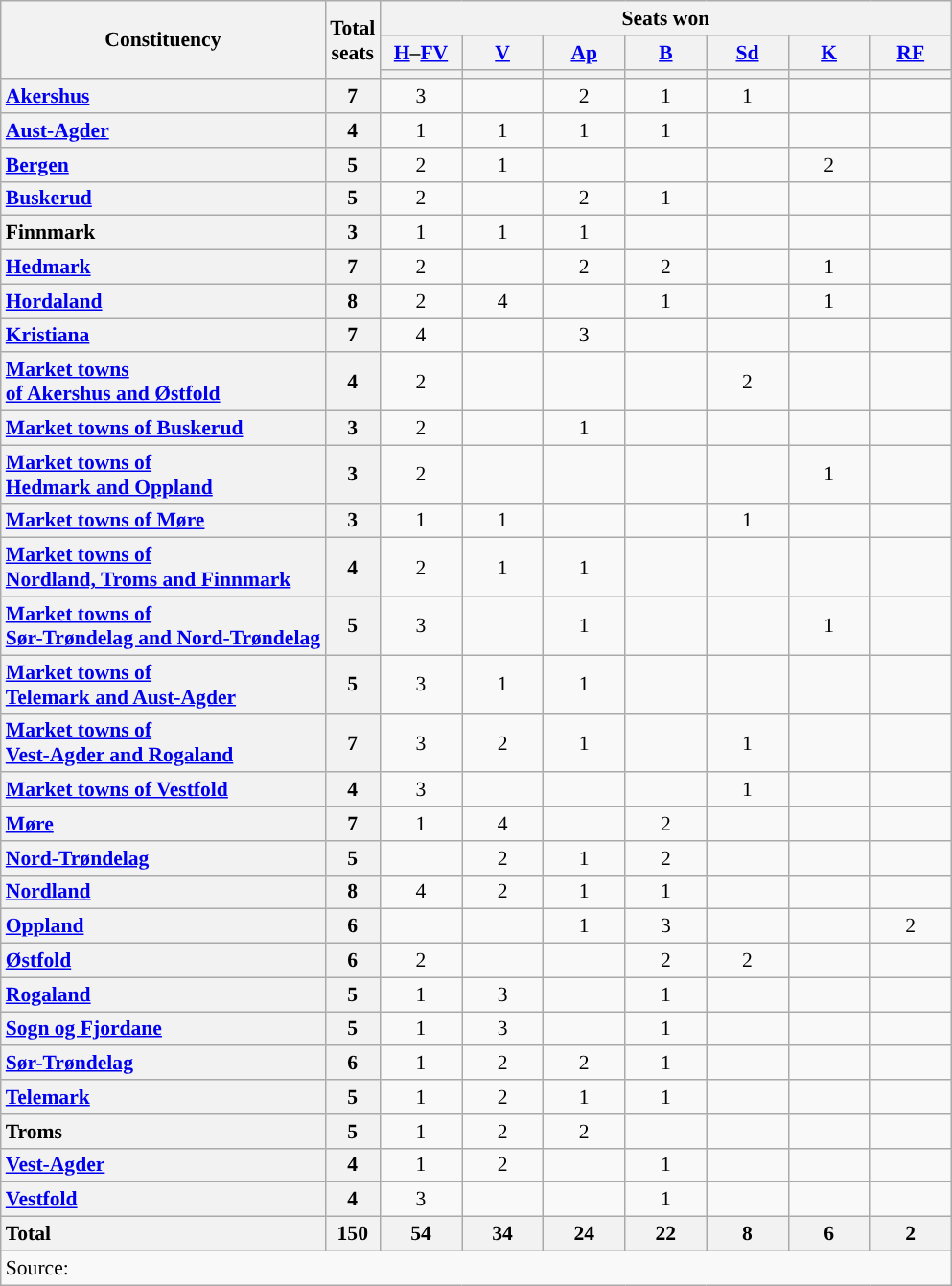<table class="wikitable" style="text-align:center; font-size: 0.9em;">
<tr>
<th rowspan="3">Constituency</th>
<th rowspan="3">Total<br>seats</th>
<th colspan="7">Seats won</th>
</tr>
<tr>
<th class="unsortable" style="width:50px;"><a href='#'>H</a>–<a href='#'>FV</a></th>
<th class="unsortable" style="width:50px;"><a href='#'>V</a></th>
<th class="unsortable" style="width:50px;"><a href='#'>Ap</a></th>
<th class="unsortable" style="width:50px;"><a href='#'>B</a></th>
<th class="unsortable" style="width:50px;"><a href='#'>Sd</a></th>
<th class="unsortable" style="width:50px;"><a href='#'>K</a></th>
<th class="unsortable" style="width:50px;"><a href='#'>RF</a></th>
</tr>
<tr>
<th style="background:"></th>
<th style="background:"></th>
<th style="background:"></th>
<th style="background:"></th>
<th style="background:"></th>
<th style="background:"></th>
<th style="background:"></th>
</tr>
<tr>
<th style=text-align:left><a href='#'>Akershus</a></th>
<th>7</th>
<td>3</td>
<td></td>
<td>2</td>
<td>1</td>
<td>1</td>
<td></td>
<td></td>
</tr>
<tr>
<th style=text-align:left><a href='#'>Aust-Agder</a></th>
<th>4</th>
<td>1</td>
<td>1</td>
<td>1</td>
<td>1</td>
<td></td>
<td></td>
<td></td>
</tr>
<tr>
<th style=text-align:left><a href='#'>Bergen</a></th>
<th>5</th>
<td>2</td>
<td>1</td>
<td></td>
<td></td>
<td></td>
<td>2</td>
<td></td>
</tr>
<tr>
<th style=text-align:left><a href='#'>Buskerud</a></th>
<th>5</th>
<td>2</td>
<td></td>
<td>2</td>
<td>1</td>
<td></td>
<td></td>
<td></td>
</tr>
<tr>
<th style=text-align:left>Finnmark</th>
<th>3</th>
<td>1</td>
<td>1</td>
<td>1</td>
<td></td>
<td></td>
<td></td>
<td></td>
</tr>
<tr>
<th style=text-align:left><a href='#'>Hedmark</a></th>
<th>7</th>
<td>2</td>
<td></td>
<td>2</td>
<td>2</td>
<td></td>
<td>1</td>
<td></td>
</tr>
<tr>
<th style=text-align:left><a href='#'>Hordaland</a></th>
<th>8</th>
<td>2</td>
<td>4</td>
<td></td>
<td>1</td>
<td></td>
<td>1</td>
<td></td>
</tr>
<tr>
<th style=text-align:left><a href='#'>Kristiana</a></th>
<th>7</th>
<td>4</td>
<td></td>
<td>3</td>
<td></td>
<td></td>
<td></td>
<td></td>
</tr>
<tr>
<th style=text-align:left><a href='#'>Market towns<br>of Akershus and Østfold</a></th>
<th>4</th>
<td>2</td>
<td></td>
<td></td>
<td></td>
<td>2</td>
<td></td>
<td></td>
</tr>
<tr>
<th style=text-align:left><a href='#'>Market towns of Buskerud</a></th>
<th>3</th>
<td>2</td>
<td></td>
<td>1</td>
<td></td>
<td></td>
<td></td>
<td></td>
</tr>
<tr>
<th style=text-align:left><a href='#'>Market towns of<br>Hedmark and Oppland</a></th>
<th>3</th>
<td>2</td>
<td></td>
<td></td>
<td></td>
<td></td>
<td>1</td>
<td></td>
</tr>
<tr>
<th style=text-align:left><a href='#'>Market towns of Møre</a></th>
<th>3</th>
<td>1</td>
<td>1</td>
<td></td>
<td></td>
<td>1</td>
<td></td>
<td></td>
</tr>
<tr>
<th style=text-align:left><a href='#'>Market towns of<br>Nordland, Troms and Finnmark</a></th>
<th>4</th>
<td>2</td>
<td>1</td>
<td>1</td>
<td></td>
<td></td>
<td></td>
<td></td>
</tr>
<tr>
<th style=text-align:left><a href='#'>Market towns of<br>Sør-Trøndelag and Nord-Trøndelag</a></th>
<th>5</th>
<td>3</td>
<td></td>
<td>1</td>
<td></td>
<td></td>
<td>1</td>
<td></td>
</tr>
<tr>
<th style=text-align:left><a href='#'>Market towns of<br>Telemark and Aust-Agder</a></th>
<th>5</th>
<td>3</td>
<td>1</td>
<td>1</td>
<td></td>
<td></td>
<td></td>
<td></td>
</tr>
<tr>
<th style=text-align:left><a href='#'>Market towns of<br>Vest-Agder and Rogaland</a></th>
<th>7</th>
<td>3</td>
<td>2</td>
<td>1</td>
<td></td>
<td>1</td>
<td></td>
<td></td>
</tr>
<tr>
<th style=text-align:left><a href='#'>Market towns of Vestfold</a></th>
<th>4</th>
<td>3</td>
<td></td>
<td></td>
<td></td>
<td>1</td>
<td></td>
<td></td>
</tr>
<tr>
<th style=text-align:left><a href='#'>Møre</a></th>
<th>7</th>
<td>1</td>
<td>4</td>
<td></td>
<td>2</td>
<td></td>
<td></td>
<td></td>
</tr>
<tr>
<th style=text-align:left><a href='#'>Nord-Trøndelag</a></th>
<th>5</th>
<td></td>
<td>2</td>
<td>1</td>
<td>2</td>
<td></td>
<td></td>
<td></td>
</tr>
<tr>
<th style=text-align:left><a href='#'>Nordland</a></th>
<th>8</th>
<td>4</td>
<td>2</td>
<td>1</td>
<td>1</td>
<td></td>
<td></td>
<td></td>
</tr>
<tr>
<th style=text-align:left><a href='#'>Oppland</a></th>
<th>6</th>
<td></td>
<td></td>
<td>1</td>
<td>3</td>
<td></td>
<td></td>
<td>2</td>
</tr>
<tr>
<th style=text-align:left><a href='#'>Østfold</a></th>
<th>6</th>
<td>2</td>
<td></td>
<td></td>
<td>2</td>
<td>2</td>
<td></td>
<td></td>
</tr>
<tr>
<th style=text-align:left><a href='#'>Rogaland</a></th>
<th>5</th>
<td>1</td>
<td>3</td>
<td></td>
<td>1</td>
<td></td>
<td></td>
<td></td>
</tr>
<tr>
<th style=text-align:left><a href='#'>Sogn og Fjordane</a></th>
<th>5</th>
<td>1</td>
<td>3</td>
<td></td>
<td>1</td>
<td></td>
<td></td>
<td></td>
</tr>
<tr>
<th style=text-align:left><a href='#'>Sør-Trøndelag</a></th>
<th>6</th>
<td>1</td>
<td>2</td>
<td>2</td>
<td>1</td>
<td></td>
<td></td>
<td></td>
</tr>
<tr>
<th style=text-align:left><a href='#'>Telemark</a></th>
<th>5</th>
<td>1</td>
<td>2</td>
<td>1</td>
<td>1</td>
<td></td>
<td></td>
<td></td>
</tr>
<tr>
<th style=text-align:left>Troms</th>
<th>5</th>
<td>1</td>
<td>2</td>
<td>2</td>
<td></td>
<td></td>
<td></td>
<td></td>
</tr>
<tr>
<th style=text-align:left><a href='#'>Vest-Agder</a></th>
<th>4</th>
<td>1</td>
<td>2</td>
<td></td>
<td>1</td>
<td></td>
<td></td>
<td></td>
</tr>
<tr>
<th style=text-align:left><a href='#'>Vestfold</a></th>
<th>4</th>
<td>3</td>
<td></td>
<td></td>
<td>1</td>
<td></td>
<td></td>
<td></td>
</tr>
<tr>
<th style=text-align:left>Total</th>
<th>150</th>
<th>54</th>
<th>34</th>
<th>24</th>
<th>22</th>
<th>8</th>
<th>6</th>
<th>2</th>
</tr>
<tr>
<td align=left colspan=9>Source: </td>
</tr>
</table>
